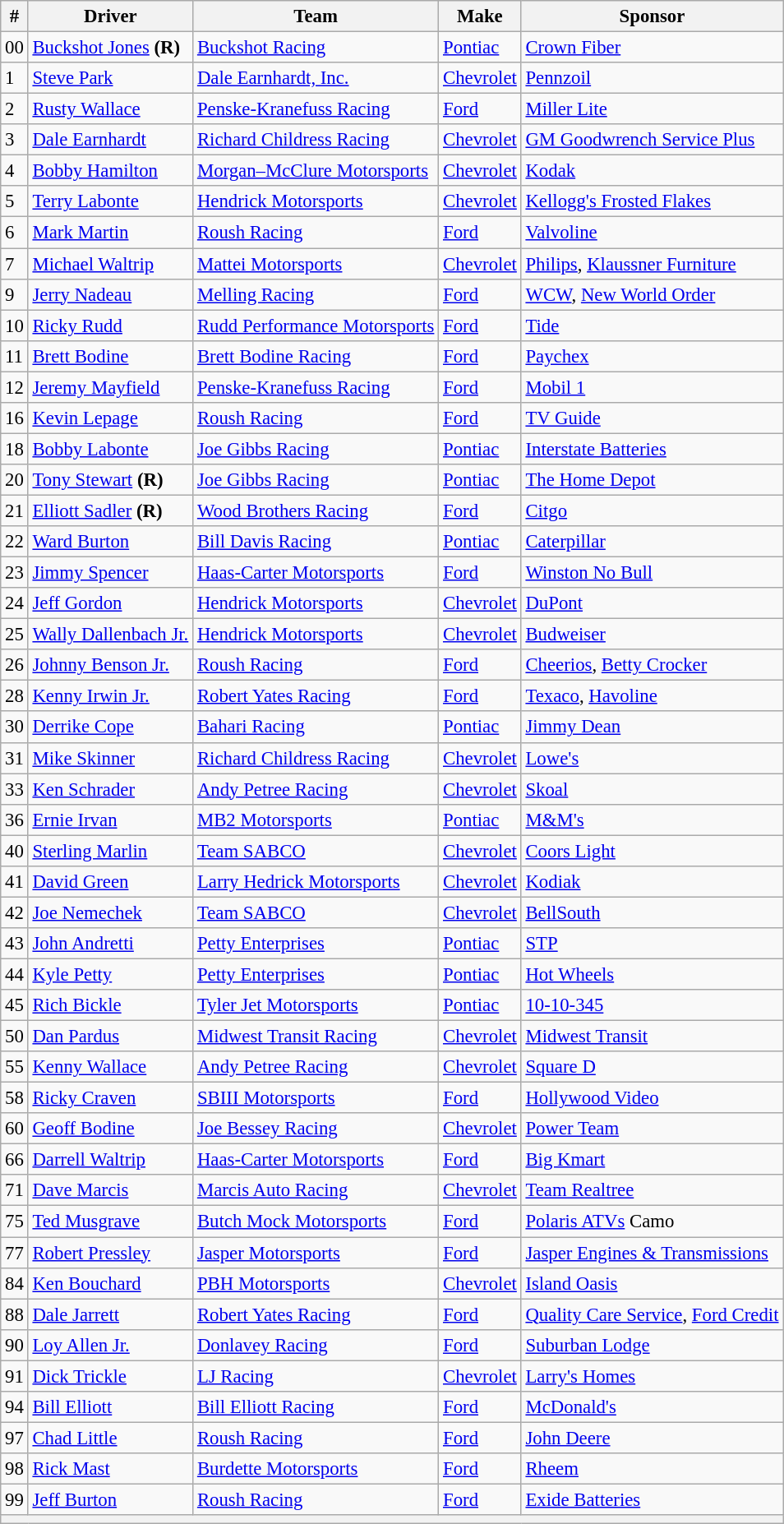<table class="wikitable" style="font-size:95%">
<tr>
<th>#</th>
<th>Driver</th>
<th>Team</th>
<th>Make</th>
<th>Sponsor</th>
</tr>
<tr>
<td>00</td>
<td><a href='#'>Buckshot Jones</a> <strong>(R)</strong></td>
<td><a href='#'>Buckshot Racing</a></td>
<td><a href='#'>Pontiac</a></td>
<td><a href='#'>Crown Fiber</a></td>
</tr>
<tr>
<td>1</td>
<td><a href='#'>Steve Park</a></td>
<td><a href='#'>Dale Earnhardt, Inc.</a></td>
<td><a href='#'>Chevrolet</a></td>
<td><a href='#'>Pennzoil</a></td>
</tr>
<tr>
<td>2</td>
<td><a href='#'>Rusty Wallace</a></td>
<td><a href='#'>Penske-Kranefuss Racing</a></td>
<td><a href='#'>Ford</a></td>
<td><a href='#'>Miller Lite</a></td>
</tr>
<tr>
<td>3</td>
<td><a href='#'>Dale Earnhardt</a></td>
<td><a href='#'>Richard Childress Racing</a></td>
<td><a href='#'>Chevrolet</a></td>
<td><a href='#'>GM Goodwrench Service Plus</a></td>
</tr>
<tr>
<td>4</td>
<td><a href='#'>Bobby Hamilton</a></td>
<td><a href='#'>Morgan–McClure Motorsports</a></td>
<td><a href='#'>Chevrolet</a></td>
<td><a href='#'>Kodak</a></td>
</tr>
<tr>
<td>5</td>
<td><a href='#'>Terry Labonte</a></td>
<td><a href='#'>Hendrick Motorsports</a></td>
<td><a href='#'>Chevrolet</a></td>
<td><a href='#'>Kellogg's Frosted Flakes</a></td>
</tr>
<tr>
<td>6</td>
<td><a href='#'>Mark Martin</a></td>
<td><a href='#'>Roush Racing</a></td>
<td><a href='#'>Ford</a></td>
<td><a href='#'>Valvoline</a></td>
</tr>
<tr>
<td>7</td>
<td><a href='#'>Michael Waltrip</a></td>
<td><a href='#'>Mattei Motorsports</a></td>
<td><a href='#'>Chevrolet</a></td>
<td><a href='#'>Philips</a>, <a href='#'>Klaussner Furniture</a></td>
</tr>
<tr>
<td>9</td>
<td><a href='#'>Jerry Nadeau</a></td>
<td><a href='#'>Melling Racing</a></td>
<td><a href='#'>Ford</a></td>
<td><a href='#'>WCW</a>, <a href='#'>New World Order</a></td>
</tr>
<tr>
<td>10</td>
<td><a href='#'>Ricky Rudd</a></td>
<td><a href='#'>Rudd Performance Motorsports</a></td>
<td><a href='#'>Ford</a></td>
<td><a href='#'>Tide</a></td>
</tr>
<tr>
<td>11</td>
<td><a href='#'>Brett Bodine</a></td>
<td><a href='#'>Brett Bodine Racing</a></td>
<td><a href='#'>Ford</a></td>
<td><a href='#'>Paychex</a></td>
</tr>
<tr>
<td>12</td>
<td><a href='#'>Jeremy Mayfield</a></td>
<td><a href='#'>Penske-Kranefuss Racing</a></td>
<td><a href='#'>Ford</a></td>
<td><a href='#'>Mobil 1</a></td>
</tr>
<tr>
<td>16</td>
<td><a href='#'>Kevin Lepage</a></td>
<td><a href='#'>Roush Racing</a></td>
<td><a href='#'>Ford</a></td>
<td><a href='#'>TV Guide</a></td>
</tr>
<tr>
<td>18</td>
<td><a href='#'>Bobby Labonte</a></td>
<td><a href='#'>Joe Gibbs Racing</a></td>
<td><a href='#'>Pontiac</a></td>
<td><a href='#'>Interstate Batteries</a></td>
</tr>
<tr>
<td>20</td>
<td><a href='#'>Tony Stewart</a> <strong>(R)</strong></td>
<td><a href='#'>Joe Gibbs Racing</a></td>
<td><a href='#'>Pontiac</a></td>
<td><a href='#'>The Home Depot</a></td>
</tr>
<tr>
<td>21</td>
<td><a href='#'>Elliott Sadler</a> <strong>(R)</strong></td>
<td><a href='#'>Wood Brothers Racing</a></td>
<td><a href='#'>Ford</a></td>
<td><a href='#'>Citgo</a></td>
</tr>
<tr>
<td>22</td>
<td><a href='#'>Ward Burton</a></td>
<td><a href='#'>Bill Davis Racing</a></td>
<td><a href='#'>Pontiac</a></td>
<td><a href='#'>Caterpillar</a></td>
</tr>
<tr>
<td>23</td>
<td><a href='#'>Jimmy Spencer</a></td>
<td><a href='#'>Haas-Carter Motorsports</a></td>
<td><a href='#'>Ford</a></td>
<td><a href='#'>Winston No Bull</a></td>
</tr>
<tr>
<td>24</td>
<td><a href='#'>Jeff Gordon</a></td>
<td><a href='#'>Hendrick Motorsports</a></td>
<td><a href='#'>Chevrolet</a></td>
<td><a href='#'>DuPont</a></td>
</tr>
<tr>
<td>25</td>
<td><a href='#'>Wally Dallenbach Jr.</a></td>
<td><a href='#'>Hendrick Motorsports</a></td>
<td><a href='#'>Chevrolet</a></td>
<td><a href='#'>Budweiser</a></td>
</tr>
<tr>
<td>26</td>
<td><a href='#'>Johnny Benson Jr.</a></td>
<td><a href='#'>Roush Racing</a></td>
<td><a href='#'>Ford</a></td>
<td><a href='#'>Cheerios</a>, <a href='#'>Betty Crocker</a></td>
</tr>
<tr>
<td>28</td>
<td><a href='#'>Kenny Irwin Jr.</a></td>
<td><a href='#'>Robert Yates Racing</a></td>
<td><a href='#'>Ford</a></td>
<td><a href='#'>Texaco</a>, <a href='#'>Havoline</a></td>
</tr>
<tr>
<td>30</td>
<td><a href='#'>Derrike Cope</a></td>
<td><a href='#'>Bahari Racing</a></td>
<td><a href='#'>Pontiac</a></td>
<td><a href='#'>Jimmy Dean</a></td>
</tr>
<tr>
<td>31</td>
<td><a href='#'>Mike Skinner</a></td>
<td><a href='#'>Richard Childress Racing</a></td>
<td><a href='#'>Chevrolet</a></td>
<td><a href='#'>Lowe's</a></td>
</tr>
<tr>
<td>33</td>
<td><a href='#'>Ken Schrader</a></td>
<td><a href='#'>Andy Petree Racing</a></td>
<td><a href='#'>Chevrolet</a></td>
<td><a href='#'>Skoal</a></td>
</tr>
<tr>
<td>36</td>
<td><a href='#'>Ernie Irvan</a></td>
<td><a href='#'>MB2 Motorsports</a></td>
<td><a href='#'>Pontiac</a></td>
<td><a href='#'>M&M's</a></td>
</tr>
<tr>
<td>40</td>
<td><a href='#'>Sterling Marlin</a></td>
<td><a href='#'>Team SABCO</a></td>
<td><a href='#'>Chevrolet</a></td>
<td><a href='#'>Coors Light</a></td>
</tr>
<tr>
<td>41</td>
<td><a href='#'>David Green</a></td>
<td><a href='#'>Larry Hedrick Motorsports</a></td>
<td><a href='#'>Chevrolet</a></td>
<td><a href='#'>Kodiak</a></td>
</tr>
<tr>
<td>42</td>
<td><a href='#'>Joe Nemechek</a></td>
<td><a href='#'>Team SABCO</a></td>
<td><a href='#'>Chevrolet</a></td>
<td><a href='#'>BellSouth</a></td>
</tr>
<tr>
<td>43</td>
<td><a href='#'>John Andretti</a></td>
<td><a href='#'>Petty Enterprises</a></td>
<td><a href='#'>Pontiac</a></td>
<td><a href='#'>STP</a></td>
</tr>
<tr>
<td>44</td>
<td><a href='#'>Kyle Petty</a></td>
<td><a href='#'>Petty Enterprises</a></td>
<td><a href='#'>Pontiac</a></td>
<td><a href='#'>Hot Wheels</a></td>
</tr>
<tr>
<td>45</td>
<td><a href='#'>Rich Bickle</a></td>
<td><a href='#'>Tyler Jet Motorsports</a></td>
<td><a href='#'>Pontiac</a></td>
<td><a href='#'>10-10-345</a></td>
</tr>
<tr>
<td>50</td>
<td><a href='#'>Dan Pardus</a></td>
<td><a href='#'>Midwest Transit Racing</a></td>
<td><a href='#'>Chevrolet</a></td>
<td><a href='#'>Midwest Transit</a></td>
</tr>
<tr>
<td>55</td>
<td><a href='#'>Kenny Wallace</a></td>
<td><a href='#'>Andy Petree Racing</a></td>
<td><a href='#'>Chevrolet</a></td>
<td><a href='#'>Square D</a></td>
</tr>
<tr>
<td>58</td>
<td><a href='#'>Ricky Craven</a></td>
<td><a href='#'>SBIII Motorsports</a></td>
<td><a href='#'>Ford</a></td>
<td><a href='#'>Hollywood Video</a></td>
</tr>
<tr>
<td>60</td>
<td><a href='#'>Geoff Bodine</a></td>
<td><a href='#'>Joe Bessey Racing</a></td>
<td><a href='#'>Chevrolet</a></td>
<td><a href='#'>Power Team</a></td>
</tr>
<tr>
<td>66</td>
<td><a href='#'>Darrell Waltrip</a></td>
<td><a href='#'>Haas-Carter Motorsports</a></td>
<td><a href='#'>Ford</a></td>
<td><a href='#'>Big Kmart</a></td>
</tr>
<tr>
<td>71</td>
<td><a href='#'>Dave Marcis</a></td>
<td><a href='#'>Marcis Auto Racing</a></td>
<td><a href='#'>Chevrolet</a></td>
<td><a href='#'>Team Realtree</a></td>
</tr>
<tr>
<td>75</td>
<td><a href='#'>Ted Musgrave</a></td>
<td><a href='#'>Butch Mock Motorsports</a></td>
<td><a href='#'>Ford</a></td>
<td><a href='#'>Polaris ATVs</a> Camo</td>
</tr>
<tr>
<td>77</td>
<td><a href='#'>Robert Pressley</a></td>
<td><a href='#'>Jasper Motorsports</a></td>
<td><a href='#'>Ford</a></td>
<td><a href='#'>Jasper Engines & Transmissions</a></td>
</tr>
<tr>
<td>84</td>
<td><a href='#'>Ken Bouchard</a></td>
<td><a href='#'>PBH Motorsports</a></td>
<td><a href='#'>Chevrolet</a></td>
<td><a href='#'>Island Oasis</a></td>
</tr>
<tr>
<td>88</td>
<td><a href='#'>Dale Jarrett</a></td>
<td><a href='#'>Robert Yates Racing</a></td>
<td><a href='#'>Ford</a></td>
<td><a href='#'>Quality Care Service</a>, <a href='#'>Ford Credit</a></td>
</tr>
<tr>
<td>90</td>
<td><a href='#'>Loy Allen Jr.</a></td>
<td><a href='#'>Donlavey Racing</a></td>
<td><a href='#'>Ford</a></td>
<td><a href='#'>Suburban Lodge</a></td>
</tr>
<tr>
<td>91</td>
<td><a href='#'>Dick Trickle</a></td>
<td><a href='#'>LJ Racing</a></td>
<td><a href='#'>Chevrolet</a></td>
<td><a href='#'>Larry's Homes</a></td>
</tr>
<tr>
<td>94</td>
<td><a href='#'>Bill Elliott</a></td>
<td><a href='#'>Bill Elliott Racing</a></td>
<td><a href='#'>Ford</a></td>
<td><a href='#'>McDonald's</a></td>
</tr>
<tr>
<td>97</td>
<td><a href='#'>Chad Little</a></td>
<td><a href='#'>Roush Racing</a></td>
<td><a href='#'>Ford</a></td>
<td><a href='#'>John Deere</a></td>
</tr>
<tr>
<td>98</td>
<td><a href='#'>Rick Mast</a></td>
<td><a href='#'>Burdette Motorsports</a></td>
<td><a href='#'>Ford</a></td>
<td><a href='#'>Rheem</a></td>
</tr>
<tr>
<td>99</td>
<td><a href='#'>Jeff Burton</a></td>
<td><a href='#'>Roush Racing</a></td>
<td><a href='#'>Ford</a></td>
<td><a href='#'>Exide Batteries</a></td>
</tr>
<tr>
<th colspan="5"></th>
</tr>
</table>
